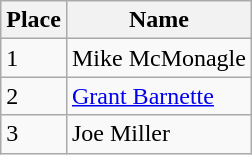<table class="wikitable">
<tr>
<th>Place</th>
<th>Name</th>
</tr>
<tr>
<td>1</td>
<td> Mike McMonagle</td>
</tr>
<tr>
<td>2</td>
<td> <a href='#'>Grant Barnette</a></td>
</tr>
<tr>
<td>3</td>
<td> Joe Miller</td>
</tr>
</table>
